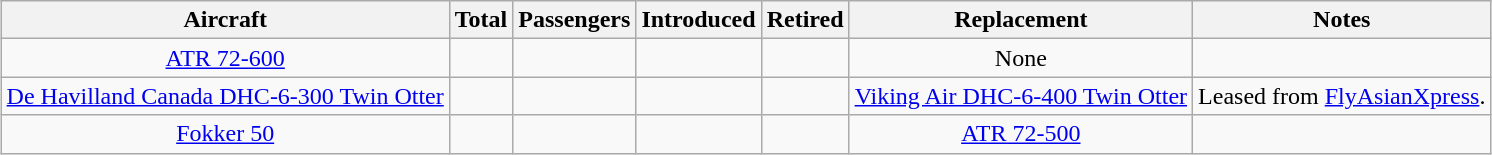<table class="wikitable" style="margin:1em auto; border-collapse:collapse;text-align:center;">
<tr>
<th>Aircraft</th>
<th>Total</th>
<th>Passengers</th>
<th>Introduced</th>
<th>Retired</th>
<th>Replacement</th>
<th>Notes</th>
</tr>
<tr>
<td><a href='#'>ATR 72-600</a></td>
<td></td>
<td></td>
<td></td>
<td></td>
<td>None</td>
<td></td>
</tr>
<tr>
<td><a href='#'>De Havilland Canada DHC-6-300 Twin Otter</a></td>
<td></td>
<td></td>
<td></td>
<td></td>
<td><a href='#'>Viking Air DHC-6-400 Twin Otter</a></td>
<td>Leased from <a href='#'>FlyAsianXpress</a>.</td>
</tr>
<tr>
<td><a href='#'>Fokker 50</a></td>
<td></td>
<td></td>
<td></td>
<td></td>
<td><a href='#'>ATR 72-500</a></td>
<td></td>
</tr>
</table>
